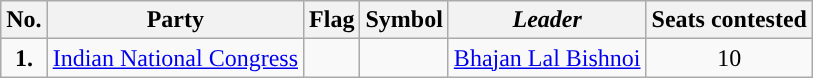<table class="wikitable">
<tr>
<th>No.</th>
<th>Party</th>
<th><strong>Flag</strong></th>
<th>Symbol</th>
<th><em>Leader</em></th>
<th>Seats contested</th>
</tr>
<tr>
<td ! style="text-align:center; background:"><strong>1.</strong></td>
<td style="text-align:center"><a href='#'>Indian National Congress</a></td>
<td></td>
<td></td>
<td style="text-align:center"><a href='#'>Bhajan Lal Bishnoi</a></td>
<td style="text-align:center">10</td>
</tr>
</table>
